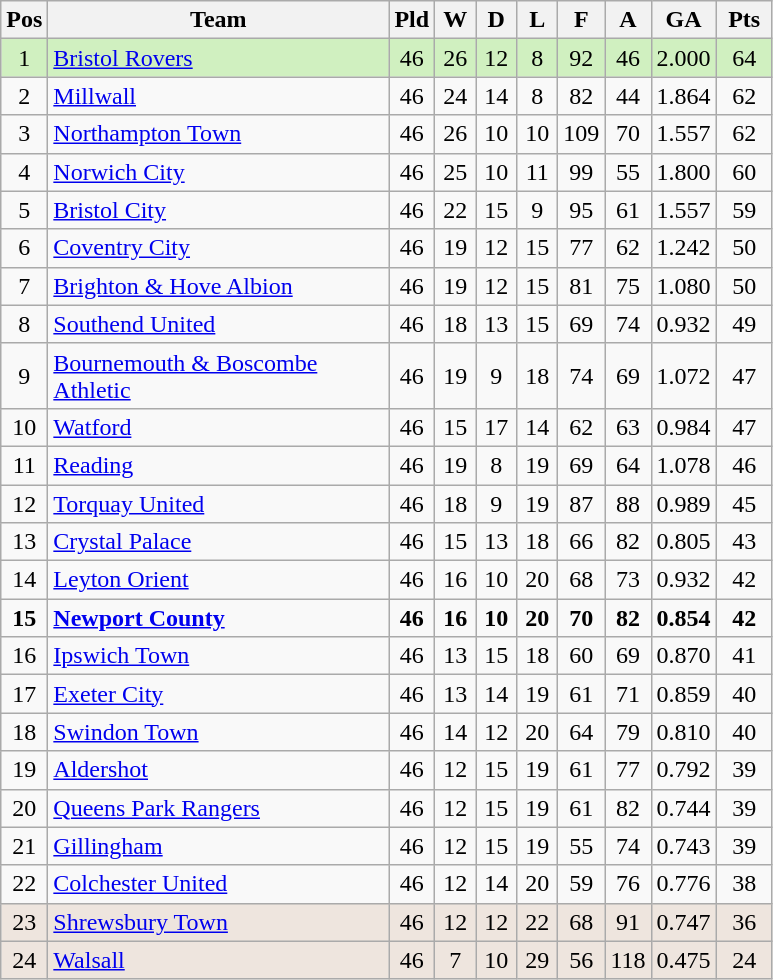<table class="wikitable" style="text-align: center;">
<tr>
<th width=20>Pos</th>
<th width=220>Team</th>
<th width=20>Pld</th>
<th width=20>W</th>
<th width=20>D</th>
<th width=20>L</th>
<th width=20>F</th>
<th width=20>A</th>
<th width=20>GA</th>
<th width=30>Pts</th>
</tr>
<tr style="background:#D0F0C0;">
<td>1</td>
<td align="left"><a href='#'>Bristol Rovers</a></td>
<td>46</td>
<td>26</td>
<td>12</td>
<td>8</td>
<td>92</td>
<td>46</td>
<td>2.000</td>
<td>64</td>
</tr>
<tr>
<td>2</td>
<td align="left"><a href='#'>Millwall</a></td>
<td>46</td>
<td>24</td>
<td>14</td>
<td>8</td>
<td>82</td>
<td>44</td>
<td>1.864</td>
<td>62</td>
</tr>
<tr>
<td>3</td>
<td align="left"><a href='#'>Northampton Town</a></td>
<td>46</td>
<td>26</td>
<td>10</td>
<td>10</td>
<td>109</td>
<td>70</td>
<td>1.557</td>
<td>62</td>
</tr>
<tr>
<td>4</td>
<td align="left"><a href='#'>Norwich City</a></td>
<td>46</td>
<td>25</td>
<td>10</td>
<td>11</td>
<td>99</td>
<td>55</td>
<td>1.800</td>
<td>60</td>
</tr>
<tr>
<td>5</td>
<td align="left"><a href='#'>Bristol City</a></td>
<td>46</td>
<td>22</td>
<td>15</td>
<td>9</td>
<td>95</td>
<td>61</td>
<td>1.557</td>
<td>59</td>
</tr>
<tr>
<td>6</td>
<td align="left"><a href='#'>Coventry City</a></td>
<td>46</td>
<td>19</td>
<td>12</td>
<td>15</td>
<td>77</td>
<td>62</td>
<td>1.242</td>
<td>50</td>
</tr>
<tr>
<td>7</td>
<td align="left"><a href='#'>Brighton & Hove Albion</a></td>
<td>46</td>
<td>19</td>
<td>12</td>
<td>15</td>
<td>81</td>
<td>75</td>
<td>1.080</td>
<td>50</td>
</tr>
<tr>
<td>8</td>
<td align="left"><a href='#'>Southend United</a></td>
<td>46</td>
<td>18</td>
<td>13</td>
<td>15</td>
<td>69</td>
<td>74</td>
<td>0.932</td>
<td>49</td>
</tr>
<tr>
<td>9</td>
<td align="left"><a href='#'>Bournemouth & Boscombe Athletic</a></td>
<td>46</td>
<td>19</td>
<td>9</td>
<td>18</td>
<td>74</td>
<td>69</td>
<td>1.072</td>
<td>47</td>
</tr>
<tr>
<td>10</td>
<td align="left"><a href='#'>Watford</a></td>
<td>46</td>
<td>15</td>
<td>17</td>
<td>14</td>
<td>62</td>
<td>63</td>
<td>0.984</td>
<td>47</td>
</tr>
<tr>
<td>11</td>
<td align="left"><a href='#'>Reading</a></td>
<td>46</td>
<td>19</td>
<td>8</td>
<td>19</td>
<td>69</td>
<td>64</td>
<td>1.078</td>
<td>46</td>
</tr>
<tr>
<td>12</td>
<td align="left"><a href='#'>Torquay United</a></td>
<td>46</td>
<td>18</td>
<td>9</td>
<td>19</td>
<td>87</td>
<td>88</td>
<td>0.989</td>
<td>45</td>
</tr>
<tr>
<td>13</td>
<td align="left"><a href='#'>Crystal Palace</a></td>
<td>46</td>
<td>15</td>
<td>13</td>
<td>18</td>
<td>66</td>
<td>82</td>
<td>0.805</td>
<td>43</td>
</tr>
<tr>
<td>14</td>
<td align="left"><a href='#'>Leyton Orient</a></td>
<td>46</td>
<td>16</td>
<td>10</td>
<td>20</td>
<td>68</td>
<td>73</td>
<td>0.932</td>
<td>42</td>
</tr>
<tr>
<td><strong>15</strong></td>
<td align="left"><strong><a href='#'>Newport County</a></strong></td>
<td><strong>46</strong></td>
<td><strong>16</strong></td>
<td><strong>10</strong></td>
<td><strong>20</strong></td>
<td><strong>70</strong></td>
<td><strong>82</strong></td>
<td><strong>0.854</strong></td>
<td><strong>42</strong></td>
</tr>
<tr>
<td>16</td>
<td align="left"><a href='#'>Ipswich Town</a></td>
<td>46</td>
<td>13</td>
<td>15</td>
<td>18</td>
<td>60</td>
<td>69</td>
<td>0.870</td>
<td>41</td>
</tr>
<tr>
<td>17</td>
<td align="left"><a href='#'>Exeter City</a></td>
<td>46</td>
<td>13</td>
<td>14</td>
<td>19</td>
<td>61</td>
<td>71</td>
<td>0.859</td>
<td>40</td>
</tr>
<tr>
<td>18</td>
<td align="left"><a href='#'>Swindon Town</a></td>
<td>46</td>
<td>14</td>
<td>12</td>
<td>20</td>
<td>64</td>
<td>79</td>
<td>0.810</td>
<td>40</td>
</tr>
<tr>
<td>19</td>
<td align="left"><a href='#'>Aldershot</a></td>
<td>46</td>
<td>12</td>
<td>15</td>
<td>19</td>
<td>61</td>
<td>77</td>
<td>0.792</td>
<td>39</td>
</tr>
<tr>
<td>20</td>
<td align="left"><a href='#'>Queens Park Rangers</a></td>
<td>46</td>
<td>12</td>
<td>15</td>
<td>19</td>
<td>61</td>
<td>82</td>
<td>0.744</td>
<td>39</td>
</tr>
<tr>
<td>21</td>
<td align="left"><a href='#'>Gillingham</a></td>
<td>46</td>
<td>12</td>
<td>15</td>
<td>19</td>
<td>55</td>
<td>74</td>
<td>0.743</td>
<td>39</td>
</tr>
<tr>
<td>22</td>
<td align="left"><a href='#'>Colchester United</a></td>
<td>46</td>
<td>12</td>
<td>14</td>
<td>20</td>
<td>59</td>
<td>76</td>
<td>0.776</td>
<td>38</td>
</tr>
<tr style="background:#eee5de;">
<td>23</td>
<td align="left"><a href='#'>Shrewsbury Town</a></td>
<td>46</td>
<td>12</td>
<td>12</td>
<td>22</td>
<td>68</td>
<td>91</td>
<td>0.747</td>
<td>36</td>
</tr>
<tr style="background:#eee5de;">
<td>24</td>
<td align="left"><a href='#'>Walsall</a></td>
<td>46</td>
<td>7</td>
<td>10</td>
<td>29</td>
<td>56</td>
<td>118</td>
<td>0.475</td>
<td>24</td>
</tr>
</table>
